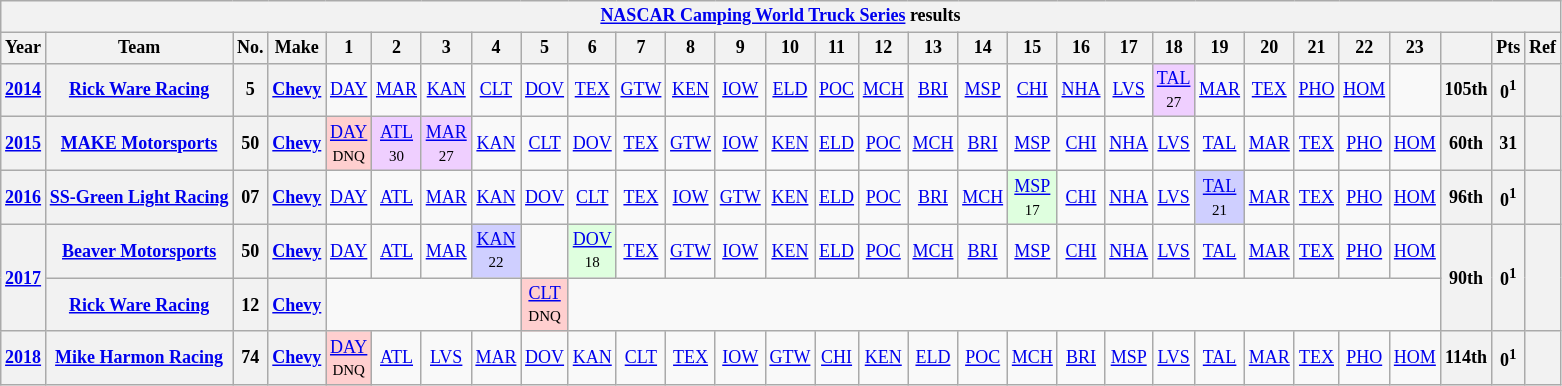<table class="wikitable" style="text-align:center; font-size:75%">
<tr>
<th colspan=30><a href='#'>NASCAR Camping World Truck Series</a> results</th>
</tr>
<tr>
<th>Year</th>
<th>Team</th>
<th>No.</th>
<th>Make</th>
<th>1</th>
<th>2</th>
<th>3</th>
<th>4</th>
<th>5</th>
<th>6</th>
<th>7</th>
<th>8</th>
<th>9</th>
<th>10</th>
<th>11</th>
<th>12</th>
<th>13</th>
<th>14</th>
<th>15</th>
<th>16</th>
<th>17</th>
<th>18</th>
<th>19</th>
<th>20</th>
<th>21</th>
<th>22</th>
<th>23</th>
<th></th>
<th>Pts</th>
<th>Ref</th>
</tr>
<tr>
<th><a href='#'>2014</a></th>
<th><a href='#'>Rick Ware Racing</a></th>
<th>5</th>
<th><a href='#'>Chevy</a></th>
<td><a href='#'>DAY</a></td>
<td><a href='#'>MAR</a></td>
<td><a href='#'>KAN</a></td>
<td><a href='#'>CLT</a></td>
<td><a href='#'>DOV</a></td>
<td><a href='#'>TEX</a></td>
<td><a href='#'>GTW</a></td>
<td><a href='#'>KEN</a></td>
<td><a href='#'>IOW</a></td>
<td><a href='#'>ELD</a></td>
<td><a href='#'>POC</a></td>
<td><a href='#'>MCH</a></td>
<td><a href='#'>BRI</a></td>
<td><a href='#'>MSP</a></td>
<td><a href='#'>CHI</a></td>
<td><a href='#'>NHA</a></td>
<td><a href='#'>LVS</a></td>
<td style="background:#EFCFFF;"><a href='#'>TAL</a><br><small>27</small></td>
<td><a href='#'>MAR</a></td>
<td><a href='#'>TEX</a></td>
<td><a href='#'>PHO</a></td>
<td><a href='#'>HOM</a></td>
<td></td>
<th>105th</th>
<th>0<sup>1</sup></th>
<th></th>
</tr>
<tr>
<th><a href='#'>2015</a></th>
<th><a href='#'>MAKE Motorsports</a></th>
<th>50</th>
<th><a href='#'>Chevy</a></th>
<td style="background:#FFCFCF;"><a href='#'>DAY</a><br><small>DNQ</small></td>
<td style="background:#EFCFFF;"><a href='#'>ATL</a><br><small>30</small></td>
<td style="background:#EFCFFF;"><a href='#'>MAR</a><br><small>27</small></td>
<td><a href='#'>KAN</a></td>
<td><a href='#'>CLT</a></td>
<td><a href='#'>DOV</a></td>
<td><a href='#'>TEX</a></td>
<td><a href='#'>GTW</a></td>
<td><a href='#'>IOW</a></td>
<td><a href='#'>KEN</a></td>
<td><a href='#'>ELD</a></td>
<td><a href='#'>POC</a></td>
<td><a href='#'>MCH</a></td>
<td><a href='#'>BRI</a></td>
<td><a href='#'>MSP</a></td>
<td><a href='#'>CHI</a></td>
<td><a href='#'>NHA</a></td>
<td><a href='#'>LVS</a></td>
<td><a href='#'>TAL</a></td>
<td><a href='#'>MAR</a></td>
<td><a href='#'>TEX</a></td>
<td><a href='#'>PHO</a></td>
<td><a href='#'>HOM</a></td>
<th>60th</th>
<th>31</th>
<th></th>
</tr>
<tr>
<th><a href='#'>2016</a></th>
<th><a href='#'>SS-Green Light Racing</a></th>
<th>07</th>
<th><a href='#'>Chevy</a></th>
<td><a href='#'>DAY</a></td>
<td><a href='#'>ATL</a></td>
<td><a href='#'>MAR</a></td>
<td><a href='#'>KAN</a></td>
<td><a href='#'>DOV</a></td>
<td><a href='#'>CLT</a></td>
<td><a href='#'>TEX</a></td>
<td><a href='#'>IOW</a></td>
<td><a href='#'>GTW</a></td>
<td><a href='#'>KEN</a></td>
<td><a href='#'>ELD</a></td>
<td><a href='#'>POC</a></td>
<td><a href='#'>BRI</a></td>
<td><a href='#'>MCH</a></td>
<td style="background:#DFFFDF;"><a href='#'>MSP</a><br><small>17</small></td>
<td><a href='#'>CHI</a></td>
<td><a href='#'>NHA</a></td>
<td><a href='#'>LVS</a></td>
<td style="background:#CFCFFF;"><a href='#'>TAL</a><br><small>21</small></td>
<td><a href='#'>MAR</a></td>
<td><a href='#'>TEX</a></td>
<td><a href='#'>PHO</a></td>
<td><a href='#'>HOM</a></td>
<th>96th</th>
<th>0<sup>1</sup></th>
<th></th>
</tr>
<tr>
<th rowspan=2><a href='#'>2017</a></th>
<th><a href='#'>Beaver Motorsports</a></th>
<th>50</th>
<th><a href='#'>Chevy</a></th>
<td><a href='#'>DAY</a></td>
<td><a href='#'>ATL</a></td>
<td><a href='#'>MAR</a></td>
<td style="background:#CFCFFF;"><a href='#'>KAN</a><br><small>22</small></td>
<td></td>
<td style="background:#DFFFDF;"><a href='#'>DOV</a><br><small>18</small></td>
<td><a href='#'>TEX</a></td>
<td><a href='#'>GTW</a></td>
<td><a href='#'>IOW</a></td>
<td><a href='#'>KEN</a></td>
<td><a href='#'>ELD</a></td>
<td><a href='#'>POC</a></td>
<td><a href='#'>MCH</a></td>
<td><a href='#'>BRI</a></td>
<td><a href='#'>MSP</a></td>
<td><a href='#'>CHI</a></td>
<td><a href='#'>NHA</a></td>
<td><a href='#'>LVS</a></td>
<td><a href='#'>TAL</a></td>
<td><a href='#'>MAR</a></td>
<td><a href='#'>TEX</a></td>
<td><a href='#'>PHO</a></td>
<td><a href='#'>HOM</a></td>
<th rowspan=2>90th</th>
<th rowspan=2>0<sup>1</sup></th>
<th rowspan=2></th>
</tr>
<tr>
<th><a href='#'>Rick Ware Racing</a></th>
<th>12</th>
<th><a href='#'>Chevy</a></th>
<td colspan=4></td>
<td style="background:#FFCFCF;"><a href='#'>CLT</a><br><small>DNQ</small></td>
<td colspan=18></td>
</tr>
<tr>
<th><a href='#'>2018</a></th>
<th><a href='#'>Mike Harmon Racing</a></th>
<th>74</th>
<th><a href='#'>Chevy</a></th>
<td style="background:#FFCFCF;"><a href='#'>DAY</a><br><small>DNQ</small></td>
<td><a href='#'>ATL</a></td>
<td><a href='#'>LVS</a></td>
<td><a href='#'>MAR</a></td>
<td><a href='#'>DOV</a></td>
<td><a href='#'>KAN</a></td>
<td><a href='#'>CLT</a></td>
<td><a href='#'>TEX</a></td>
<td><a href='#'>IOW</a></td>
<td><a href='#'>GTW</a></td>
<td><a href='#'>CHI</a></td>
<td><a href='#'>KEN</a></td>
<td><a href='#'>ELD</a></td>
<td><a href='#'>POC</a></td>
<td><a href='#'>MCH</a></td>
<td><a href='#'>BRI</a></td>
<td><a href='#'>MSP</a></td>
<td><a href='#'>LVS</a></td>
<td><a href='#'>TAL</a></td>
<td><a href='#'>MAR</a></td>
<td><a href='#'>TEX</a></td>
<td><a href='#'>PHO</a></td>
<td><a href='#'>HOM</a></td>
<th>114th</th>
<th>0<sup>1</sup></th>
<th></th>
</tr>
</table>
